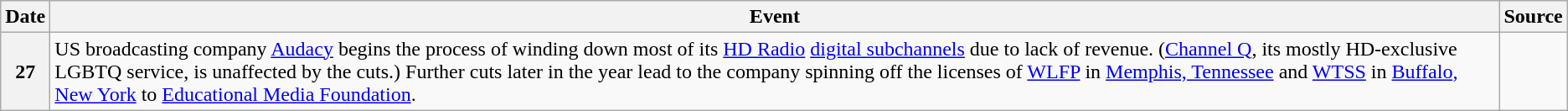<table class=wikitable>
<tr>
<th>Date</th>
<th>Event</th>
<th>Source</th>
</tr>
<tr>
<th rowspan="1">27</th>
<td>US broadcasting company <a href='#'>Audacy</a> begins the process of winding down most of its <a href='#'>HD Radio</a> <a href='#'>digital subchannels</a> due to lack of revenue. (<a href='#'>Channel Q</a>, its mostly HD-exclusive LGBTQ service, is unaffected by the cuts.) Further cuts later in the year lead to the company spinning off the licenses of <a href='#'>WLFP</a> in <a href='#'>Memphis, Tennessee</a> and <a href='#'>WTSS</a> in <a href='#'>Buffalo, New York</a> to <a href='#'>Educational Media Foundation</a>.</td>
<td></td>
</tr>
</table>
